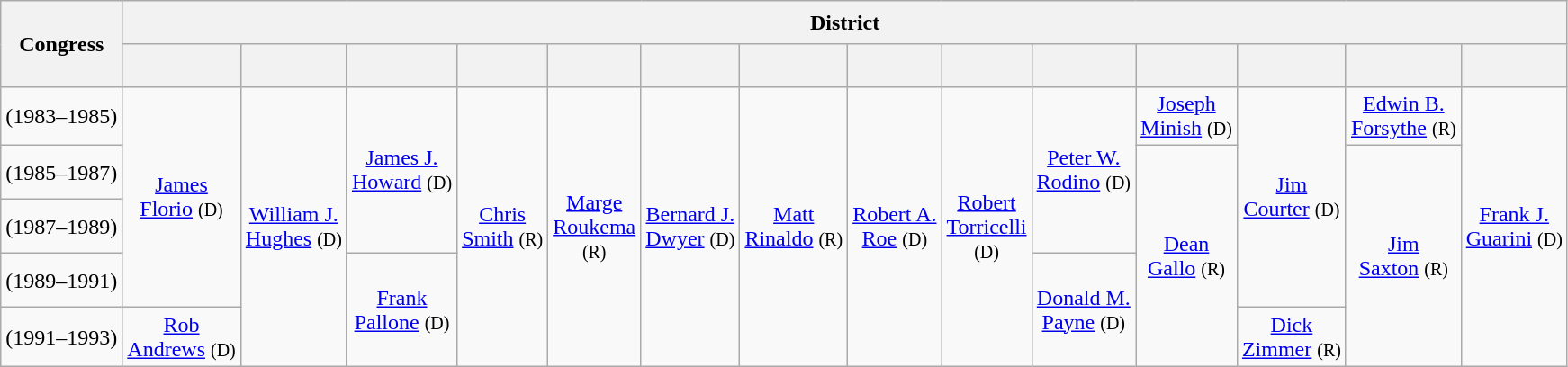<table class=wikitable style="text-align:center">
<tr style="height:2em">
<th rowspan=2>Cong­ress</th>
<th colspan=14>District</th>
</tr>
<tr style="height:2em">
<th></th>
<th></th>
<th></th>
<th></th>
<th></th>
<th></th>
<th></th>
<th></th>
<th></th>
<th></th>
<th></th>
<th></th>
<th></th>
<th></th>
</tr>
<tr style="height:2.5em">
<td><strong></strong> (1983–1985)</td>
<td rowspan="4" ><a href='#'>James<br>Florio</a> <small>(D)</small></td>
<td rowspan="5" ><a href='#'>William J.<br>Hughes</a> <small>(D)</small></td>
<td rowspan="3" ><a href='#'>James J.<br>Howard</a> <small>(D)</small></td>
<td rowspan="5" ><a href='#'>Chris<br>Smith</a> <small>(R)</small></td>
<td rowspan="5" ><a href='#'>Marge<br>Roukema</a><br><small>(R)</small></td>
<td rowspan=5 ><a href='#'>Bernard J.<br>Dwyer</a> <small>(D)</small></td>
<td rowspan=5 ><a href='#'>Matt<br>Rinaldo</a> <small>(R)</small></td>
<td rowspan="5" ><a href='#'>Robert A.<br>Roe</a> <small>(D)</small></td>
<td rowspan="5" ><a href='#'>Robert<br>Torricelli</a><br><small>(D)</small></td>
<td rowspan="3" ><a href='#'>Peter W.<br>Rodino</a> <small>(D)</small></td>
<td><a href='#'>Joseph<br>Minish</a> <small>(D)</small></td>
<td rowspan=4 ><a href='#'>Jim<br>Courter</a> <small>(D)</small></td>
<td><a href='#'>Edwin B.<br>Forsythe</a> <small>(R)</small></td>
<td rowspan="5" ><a href='#'>Frank J.<br>Guarini</a> <small>(D)</small></td>
</tr>
<tr style="height:2.5em">
<td><strong></strong> (1985–1987)</td>
<td rowspan="4" ><a href='#'>Dean<br>Gallo</a> <small>(R)</small></td>
<td rowspan=4 ><a href='#'>Jim<br>Saxton</a> <small>(R)</small></td>
</tr>
<tr style="height:2.5em">
<td><strong></strong> (1987–1989)</td>
</tr>
<tr style="height:2.5em">
<td><strong></strong> (1989–1991)</td>
<td rowspan=2 ><a href='#'>Frank<br>Pallone</a> <small>(D)</small></td>
<td rowspan="2" ><a href='#'>Donald M.<br>Payne</a> <small>(D)</small></td>
</tr>
<tr style="height:2.5em">
<td><strong></strong> (1991–1993)</td>
<td><a href='#'>Rob<br>Andrews</a> <small>(D)</small></td>
<td><a href='#'>Dick<br>Zimmer</a> <small>(R)</small></td>
</tr>
</table>
